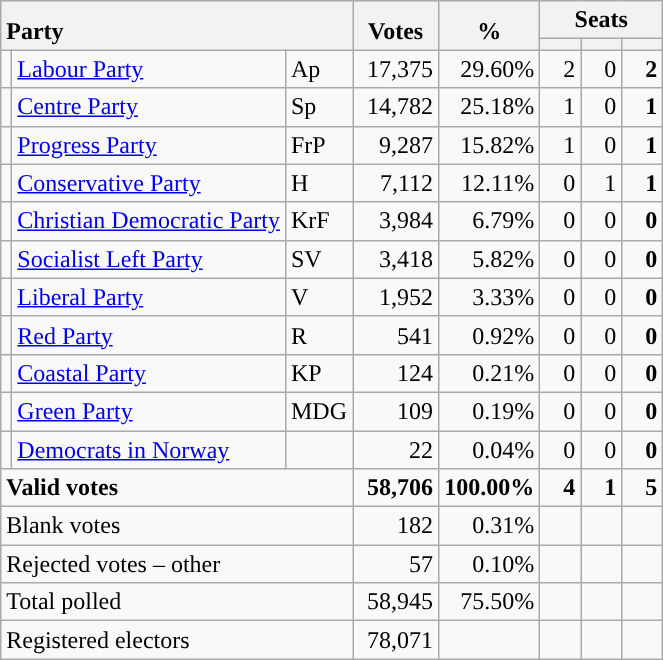<table class="wikitable" border="1" style="text-align:right;">
<tr>
<th style="text-align:left;" valign=bottom rowspan=2 colspan=3>Party</th>
<th align=center valign=bottom rowspan=2 width="50">Votes</th>
<th align=center valign=bottom rowspan=2 width="50">%</th>
<th colspan=3>Seats</th>
</tr>
<tr>
<th align=center valign=bottom width="20"><small></small></th>
<th align=center valign=bottom width="20"><small><a href='#'></a></small></th>
<th align=center valign=bottom width="20"><small></small></th>
</tr>
<tr>
<td style="color:inherit;background:"></td>
<td align=left><a href='#'>Labour Party</a></td>
<td align=left>Ap</td>
<td>17,375</td>
<td>29.60%</td>
<td>2</td>
<td>0</td>
<td><strong>2</strong></td>
</tr>
<tr>
<td style="color:inherit;background:"></td>
<td align=left><a href='#'>Centre Party</a></td>
<td align=left>Sp</td>
<td>14,782</td>
<td>25.18%</td>
<td>1</td>
<td>0</td>
<td><strong>1</strong></td>
</tr>
<tr>
<td style="color:inherit;background:"></td>
<td align=left><a href='#'>Progress Party</a></td>
<td align=left>FrP</td>
<td>9,287</td>
<td>15.82%</td>
<td>1</td>
<td>0</td>
<td><strong>1</strong></td>
</tr>
<tr>
<td style="color:inherit;background:"></td>
<td align=left><a href='#'>Conservative Party</a></td>
<td align=left>H</td>
<td>7,112</td>
<td>12.11%</td>
<td>0</td>
<td>1</td>
<td><strong>1</strong></td>
</tr>
<tr>
<td style="color:inherit;background:"></td>
<td align=left><a href='#'>Christian Democratic Party</a></td>
<td align=left>KrF</td>
<td>3,984</td>
<td>6.79%</td>
<td>0</td>
<td>0</td>
<td><strong>0</strong></td>
</tr>
<tr>
<td style="color:inherit;background:"></td>
<td align=left><a href='#'>Socialist Left Party</a></td>
<td align=left>SV</td>
<td>3,418</td>
<td>5.82%</td>
<td>0</td>
<td>0</td>
<td><strong>0</strong></td>
</tr>
<tr>
<td style="color:inherit;background:"></td>
<td align=left><a href='#'>Liberal Party</a></td>
<td align=left>V</td>
<td>1,952</td>
<td>3.33%</td>
<td>0</td>
<td>0</td>
<td><strong>0</strong></td>
</tr>
<tr>
<td style="color:inherit;background:"></td>
<td align=left><a href='#'>Red Party</a></td>
<td align=left>R</td>
<td>541</td>
<td>0.92%</td>
<td>0</td>
<td>0</td>
<td><strong>0</strong></td>
</tr>
<tr>
<td style="color:inherit;background:"></td>
<td align=left><a href='#'>Coastal Party</a></td>
<td align=left>KP</td>
<td>124</td>
<td>0.21%</td>
<td>0</td>
<td>0</td>
<td><strong>0</strong></td>
</tr>
<tr>
<td style="color:inherit;background:"></td>
<td align=left><a href='#'>Green Party</a></td>
<td align=left>MDG</td>
<td>109</td>
<td>0.19%</td>
<td>0</td>
<td>0</td>
<td><strong>0</strong></td>
</tr>
<tr>
<td style="color:inherit;background:"></td>
<td align=left><a href='#'>Democrats in Norway</a></td>
<td align=left></td>
<td>22</td>
<td>0.04%</td>
<td>0</td>
<td>0</td>
<td><strong>0</strong></td>
</tr>
<tr style="font-weight:bold">
<td align=left colspan=3>Valid votes</td>
<td>58,706</td>
<td>100.00%</td>
<td>4</td>
<td>1</td>
<td>5</td>
</tr>
<tr>
<td align=left colspan=3>Blank votes</td>
<td>182</td>
<td>0.31%</td>
<td></td>
<td></td>
<td></td>
</tr>
<tr>
<td align=left colspan=3>Rejected votes – other</td>
<td>57</td>
<td>0.10%</td>
<td></td>
<td></td>
<td></td>
</tr>
<tr>
<td align=left colspan=3>Total polled</td>
<td>58,945</td>
<td>75.50%</td>
<td></td>
<td></td>
<td></td>
</tr>
<tr>
<td align=left colspan=3>Registered electors</td>
<td>78,071</td>
<td></td>
<td></td>
<td></td>
<td></td>
</tr>
</table>
